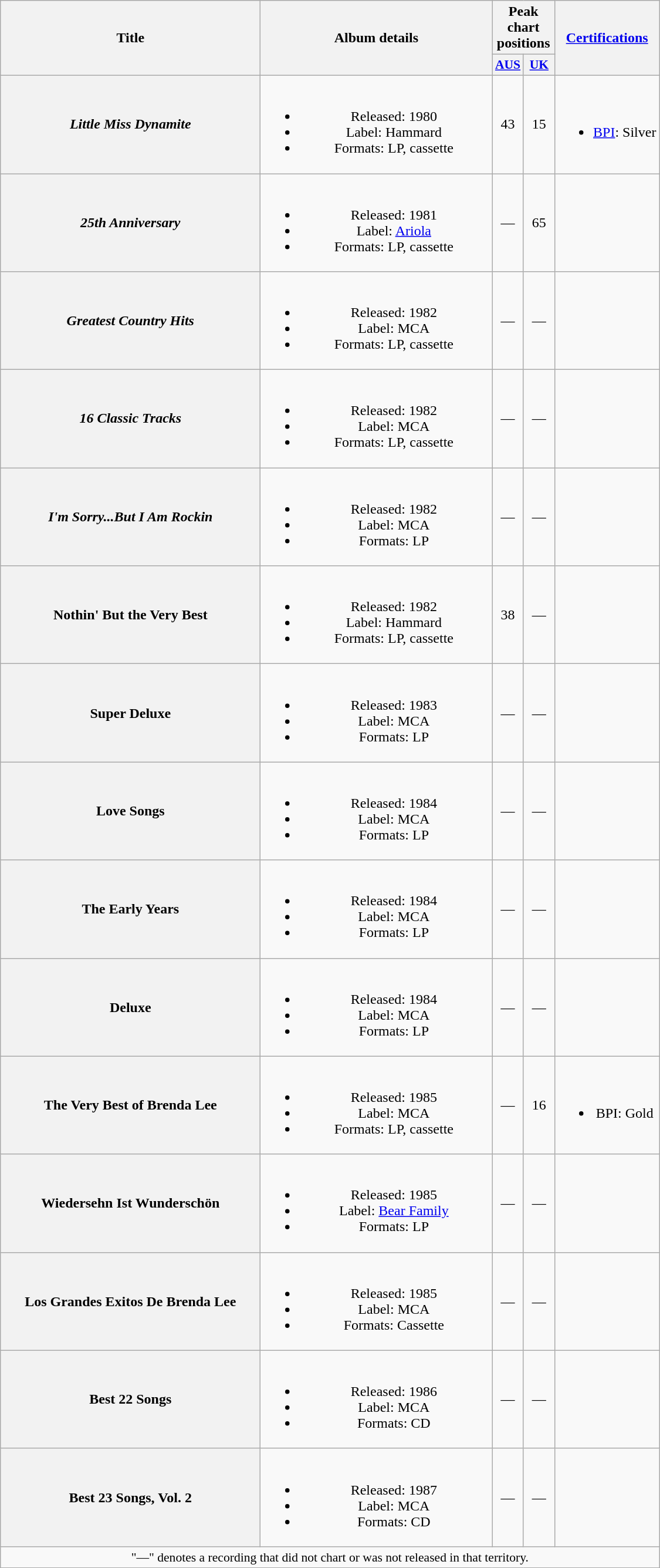<table class="wikitable plainrowheaders" style="text-align:center;">
<tr>
<th scope="col" rowspan="2" style="width:18em;">Title</th>
<th scope="col" rowspan="2" style="width:16em;">Album details</th>
<th scope="col" colspan="2">Peak chart<br>positions</th>
<th scope="col" rowspan="2"><a href='#'>Certifications</a></th>
</tr>
<tr>
<th scope="col" style="width:2em;font-size:90%;"><a href='#'>AUS</a><br></th>
<th scope="col" style="width:2em;font-size:90%;"><a href='#'>UK</a><br></th>
</tr>
<tr>
<th scope="row"><em>Little Miss Dynamite</em></th>
<td><br><ul><li>Released: 1980</li><li>Label: Hammard</li><li>Formats: LP, cassette</li></ul></td>
<td>43</td>
<td>15</td>
<td><br><ul><li><a href='#'>BPI</a>: Silver</li></ul></td>
</tr>
<tr>
<th scope="row"><em>25th Anniversary</em></th>
<td><br><ul><li>Released: 1981</li><li>Label: <a href='#'>Ariola</a></li><li>Formats: LP, cassette</li></ul></td>
<td>—</td>
<td>65</td>
<td></td>
</tr>
<tr>
<th scope="row"><em>Greatest Country Hits</em></th>
<td><br><ul><li>Released: 1982</li><li>Label: MCA</li><li>Formats: LP, cassette</li></ul></td>
<td>—</td>
<td>—</td>
<td></td>
</tr>
<tr>
<th scope="row"><em>16 Classic Tracks</em></th>
<td><br><ul><li>Released: 1982</li><li>Label: MCA</li><li>Formats: LP, cassette</li></ul></td>
<td>—</td>
<td>—</td>
<td></td>
</tr>
<tr>
<th scope="row"><em>I'm Sorry...But I Am Rockin<strong></th>
<td><br><ul><li>Released: 1982</li><li>Label: MCA</li><li>Formats: LP</li></ul></td>
<td>—</td>
<td>—</td>
<td></td>
</tr>
<tr>
<th scope="row"></em>Nothin' But the Very Best<em><br></th>
<td><br><ul><li>Released: 1982</li><li>Label: Hammard</li><li>Formats: LP, cassette</li></ul></td>
<td>38</td>
<td>—</td>
<td></td>
</tr>
<tr>
<th scope="row"></em>Super Deluxe<em></th>
<td><br><ul><li>Released: 1983</li><li>Label: MCA</li><li>Formats: LP</li></ul></td>
<td>—</td>
<td>—</td>
<td></td>
</tr>
<tr>
<th scope="row"></em>Love Songs<em></th>
<td><br><ul><li>Released: 1984</li><li>Label: MCA</li><li>Formats: LP</li></ul></td>
<td>—</td>
<td>—</td>
<td></td>
</tr>
<tr>
<th scope="row"></em>The Early Years<em></th>
<td><br><ul><li>Released: 1984</li><li>Label: MCA</li><li>Formats: LP</li></ul></td>
<td>—</td>
<td>—</td>
<td></td>
</tr>
<tr>
<th scope="row"></em>Deluxe<em></th>
<td><br><ul><li>Released: 1984</li><li>Label: MCA</li><li>Formats: LP</li></ul></td>
<td>—</td>
<td>—</td>
<td></td>
</tr>
<tr>
<th scope="row"></em>The Very Best of Brenda Lee<em></th>
<td><br><ul><li>Released: 1985</li><li>Label: MCA</li><li>Formats: LP, cassette</li></ul></td>
<td>—</td>
<td>16</td>
<td><br><ul><li>BPI: Gold</li></ul></td>
</tr>
<tr>
<th scope="row"></em>Wiedersehn Ist Wunderschön<em></th>
<td><br><ul><li>Released: 1985</li><li>Label: <a href='#'>Bear Family</a></li><li>Formats: LP</li></ul></td>
<td>—</td>
<td>—</td>
<td></td>
</tr>
<tr>
<th scope="row"></em>Los Grandes Exitos De Brenda Lee<em></th>
<td><br><ul><li>Released: 1985</li><li>Label: MCA</li><li>Formats: Cassette</li></ul></td>
<td>—</td>
<td>—</td>
<td></td>
</tr>
<tr>
<th scope="row"></em>Best 22 Songs<em></th>
<td><br><ul><li>Released: 1986</li><li>Label: MCA</li><li>Formats: CD</li></ul></td>
<td>—</td>
<td>—</td>
<td></td>
</tr>
<tr>
<th scope="row"></em>Best 23 Songs, Vol. 2<em></th>
<td><br><ul><li>Released: 1987</li><li>Label: MCA</li><li>Formats: CD</li></ul></td>
<td>—</td>
<td>—</td>
<td></td>
</tr>
<tr>
<td colspan="5" style="font-size:90%">"—" denotes a recording that did not chart or was not released in that territory.</td>
</tr>
</table>
